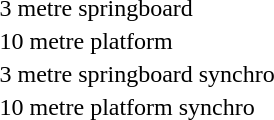<table>
<tr>
<td>3 metre springboard</td>
<td></td>
<td></td>
<td></td>
</tr>
<tr>
<td>10 metre platform</td>
<td></td>
<td></td>
<td></td>
</tr>
<tr>
<td>3 metre springboard synchro</td>
<td></td>
<td></td>
<td></td>
</tr>
<tr>
<td>10 metre platform synchro</td>
<td></td>
<td></td>
<td></td>
</tr>
</table>
